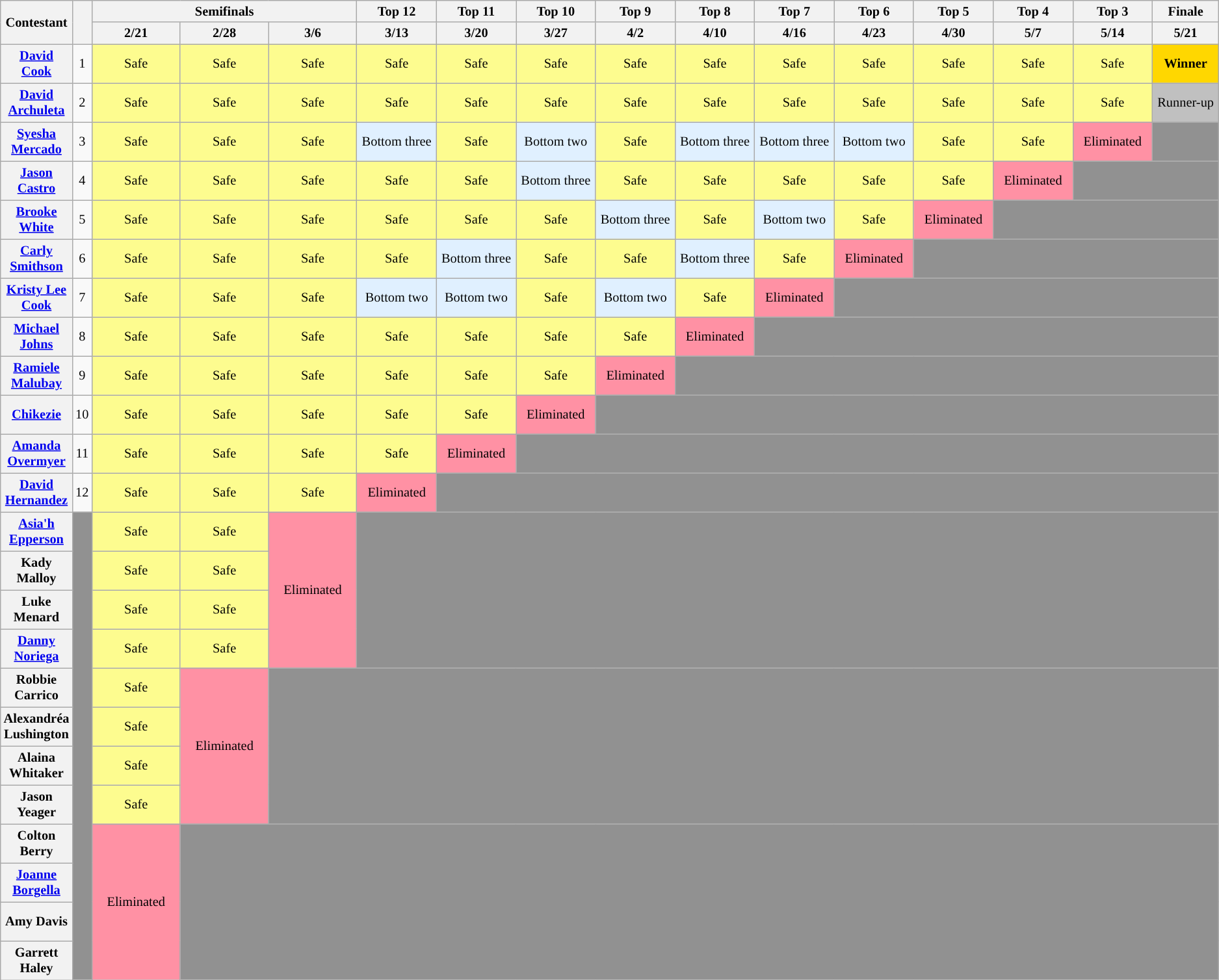<table class="wikitable" style="text-align:center; font-size:85%;">
<tr>
<th scope="col" rowspan="2">Contestant</th>
<th scope="col" rowspan="2"></th>
<th scope="col" colspan=3 style="width:24%;">Semifinals</th>
<th scope="col" style="width:7%;">Top 12</th>
<th scope="col" style="width:7%;">Top 11</th>
<th scope="col" style="width:7%;">Top 10</th>
<th scope="col" style="width:7%;">Top 9</th>
<th scope="col" style="width:7%;">Top 8</th>
<th scope="col" style="width:7%;">Top 7</th>
<th scope="col" style="width:7%;">Top 6</th>
<th scope="col" style="width:7%;">Top 5</th>
<th scope="col" style="width:7%;">Top 4</th>
<th scope="col" style="width:7%;">Top 3</th>
<th scope="col" style="width:7%;">Finale</th>
</tr>
<tr>
<th>2/21</th>
<th>2/28</th>
<th>3/6</th>
<th>3/13</th>
<th>3/20</th>
<th>3/27</th>
<th>4/2</th>
<th>4/10</th>
<th>4/16</th>
<th>4/23</th>
<th>4/30</th>
<th>5/7</th>
<th>5/14</th>
<th>5/21</th>
</tr>
<tr style="height:40px">
<th scope="row"><a href='#'>David Cook</a></th>
<td>1</td>
<td style="background:#FDFC8F;">Safe</td>
<td style="background:#FDFC8F;">Safe</td>
<td style="background:#FDFC8F;">Safe</td>
<td style="background:#FDFC8F;">Safe</td>
<td style="background:#FDFC8F;">Safe</td>
<td style="background:#FDFC8F;">Safe</td>
<td style="background:#FDFC8F;">Safe</td>
<td style="background:#FDFC8F;">Safe</td>
<td style="background:#FDFC8F;">Safe</td>
<td style="background:#FDFC8F;">Safe</td>
<td style="background:#FDFC8F;">Safe</td>
<td style="background:#FDFC8F;">Safe</td>
<td style="background:#FDFC8F;">Safe</td>
<td style="background:gold;"><strong>Winner</strong></td>
</tr>
<tr style="height:40px">
<th scope="row"><a href='#'>David Archuleta</a></th>
<td>2</td>
<td style="background:#FDFC8F;">Safe</td>
<td style="background:#FDFC8F;">Safe</td>
<td style="background:#FDFC8F;">Safe</td>
<td style="background:#FDFC8F;">Safe</td>
<td style="background:#FDFC8F;">Safe</td>
<td style="background:#FDFC8F;">Safe</td>
<td style="background:#FDFC8F;">Safe</td>
<td style="background:#FDFC8F;">Safe</td>
<td style="background:#FDFC8F;">Safe</td>
<td style="background:#FDFC8F;">Safe</td>
<td style="background:#FDFC8F;">Safe</td>
<td style="background:#FDFC8F;">Safe</td>
<td style="background:#FDFC8F;">Safe</td>
<td style="background:silver;">Runner-up</td>
</tr>
<tr style="height:40px">
<th scope="row"><a href='#'>Syesha Mercado</a></th>
<td>3</td>
<td style="background:#FDFC8F;">Safe</td>
<td style="background:#FDFC8F;">Safe</td>
<td style="background:#FDFC8F;">Safe</td>
<td style="background:#e0f0ff;">Bottom three</td>
<td style="background:#FDFC8F;">Safe</td>
<td style="background:#e0f0ff;">Bottom two</td>
<td style="background:#FDFC8F;">Safe</td>
<td style="background:#e0f0ff;">Bottom three</td>
<td style="background:#e0f0ff;">Bottom three</td>
<td style="background:#e0f0ff;">Bottom two</td>
<td style="background:#FDFC8F;">Safe</td>
<td style="background:#FDFC8F;">Safe</td>
<td style="background:#FF91A4">Eliminated</td>
<td style="background:#919191"></td>
</tr>
<tr style="height:40px">
<th scope="row"><a href='#'>Jason Castro</a></th>
<td>4</td>
<td style="background:#FDFC8F;">Safe</td>
<td style="background:#FDFC8F;">Safe</td>
<td style="background:#FDFC8F;">Safe</td>
<td style="background:#FDFC8F;">Safe</td>
<td style="background:#FDFC8F;">Safe</td>
<td style="background:#e0f0ff;">Bottom three</td>
<td style="background:#FDFC8F;">Safe</td>
<td style="background:#FDFC8F;">Safe</td>
<td style="background:#FDFC8F;">Safe</td>
<td style="background:#FDFC8F;">Safe</td>
<td style="background:#FDFC8F;">Safe</td>
<td style="background:#FF91A4">Eliminated</td>
<td colspan=2 style="background:#919191"></td>
</tr>
<tr style="height:40px">
<th scope="row"><a href='#'>Brooke White</a></th>
<td>5</td>
<td style="background:#FDFC8F;">Safe</td>
<td style="background:#FDFC8F;">Safe</td>
<td style="background:#FDFC8F;">Safe</td>
<td style="background:#FDFC8F;">Safe</td>
<td style="background:#FDFC8F;">Safe</td>
<td style="background:#FDFC8F;">Safe</td>
<td style="background:#e0f0ff;">Bottom three</td>
<td style="background:#FDFC8F;">Safe</td>
<td style="background:#e0f0ff;">Bottom two</td>
<td style="background:#FDFC8F;">Safe</td>
<td style="background:#FF91A4">Eliminated</td>
<td colspan=3 style="background:#919191"></td>
</tr>
<tr style="height:40px">
<th scope="row"><a href='#'>Carly Smithson</a></th>
<td>6</td>
<td style="background:#FDFC8F;">Safe</td>
<td style="background:#FDFC8F;">Safe</td>
<td style="background:#FDFC8F;">Safe</td>
<td style="background:#FDFC8F;">Safe</td>
<td style="background:#e0f0ff;">Bottom three</td>
<td style="background:#FDFC8F;">Safe</td>
<td style="background:#FDFC8F;">Safe</td>
<td style="background:#e0f0ff;">Bottom three</td>
<td style="background:#FDFC8F;">Safe</td>
<td style="background:#FF91A4">Eliminated</td>
<td colspan=4 style="background:#919191"></td>
</tr>
<tr style="height:40px">
<th scope="row"><a href='#'>Kristy Lee Cook</a></th>
<td>7</td>
<td style="background:#FDFC8F;">Safe</td>
<td style="background:#FDFC8F;">Safe</td>
<td style="background:#FDFC8F;">Safe</td>
<td style="background:#e0f0ff;">Bottom two</td>
<td style="background:#e0f0ff;">Bottom two</td>
<td style="background:#FDFC8F;">Safe</td>
<td style="background:#e0f0ff;">Bottom two</td>
<td style="background:#FDFC8F;">Safe</td>
<td style="background:#FF91A4">Eliminated</td>
<td colspan=5 style="background:#919191"></td>
</tr>
<tr style="height:40px">
<th scope="row"><a href='#'>Michael Johns</a></th>
<td>8</td>
<td style="background:#FDFC8F;">Safe</td>
<td style="background:#FDFC8F;">Safe</td>
<td style="background:#FDFC8F;">Safe</td>
<td style="background:#FDFC8F;">Safe</td>
<td style="background:#FDFC8F;">Safe</td>
<td style="background:#FDFC8F;">Safe</td>
<td style="background:#FDFC8F;">Safe</td>
<td style="background:#FF91A4">Eliminated</td>
<td colspan=6 style="background:#919191"></td>
</tr>
<tr style="height:40px">
<th scope="row"><a href='#'>Ramiele Malubay</a></th>
<td>9</td>
<td style="background:#FDFC8F;">Safe</td>
<td style="background:#FDFC8F;">Safe</td>
<td style="background:#FDFC8F;">Safe</td>
<td style="background:#FDFC8F;">Safe</td>
<td style="background:#FDFC8F;">Safe</td>
<td style="background:#FDFC8F;">Safe</td>
<td style="background:#FF91A4">Eliminated</td>
<td colspan=7 style="background:#919191"></td>
</tr>
<tr style="height:40px">
<th scope="row"><a href='#'>Chikezie</a></th>
<td>10</td>
<td style="background:#FDFC8F;">Safe</td>
<td style="background:#FDFC8F;">Safe</td>
<td style="background:#FDFC8F;">Safe</td>
<td style="background:#FDFC8F;">Safe</td>
<td style="background:#FDFC8F;">Safe</td>
<td style="background:#FF91A4">Eliminated</td>
<td colspan=8 style="background:#919191"></td>
</tr>
<tr style="height:40px">
<th scope="row"><a href='#'>Amanda Overmyer</a></th>
<td>11</td>
<td style="background:#FDFC8F;">Safe</td>
<td style="background:#FDFC8F;">Safe</td>
<td style="background:#FDFC8F;">Safe</td>
<td style="background:#FDFC8F;">Safe</td>
<td style="background:#FF91A4">Eliminated</td>
<td colspan=9 style="background:#919191"></td>
</tr>
<tr style="height:40px">
<th scope="row"><a href='#'>David Hernandez</a></th>
<td>12</td>
<td style="background:#FDFC8F;">Safe</td>
<td style="background:#FDFC8F;">Safe</td>
<td style="background:#FDFC8F;">Safe</td>
<td style="background:#FF91A4">Eliminated</td>
<td colspan=10 style="background:#919191"></td>
</tr>
<tr style="height:40px">
<th scope="row"><a href='#'>Asia'h Epperson</a></th>
<td rowspan="12" bgcolor="919191"></td>
<td style="background:#FDFC8F;">Safe</td>
<td style="background:#FDFC8F;">Safe</td>
<td rowspan=4 style="background:#FF91A4">Eliminated</td>
<td rowspan=4 colspan=11 style="background:#919191"></td>
</tr>
<tr style="height:40px">
<th scope="row">Kady Malloy</th>
<td style="background:#FDFC8F;">Safe</td>
<td style="background:#FDFC8F;">Safe</td>
</tr>
<tr style="height:40px">
<th scope="row">Luke Menard</th>
<td style="background:#FDFC8F;">Safe</td>
<td style="background:#FDFC8F;">Safe</td>
</tr>
<tr style="height:40px">
<th scope="row"><a href='#'>Danny Noriega</a></th>
<td style="background:#FDFC8F;">Safe</td>
<td style="background:#FDFC8F;">Safe</td>
</tr>
<tr style="height:40px">
<th scope="row">Robbie Carrico</th>
<td style="background:#FDFC8F;">Safe</td>
<td rowspan=4 style="background:#FF91A4">Eliminated</td>
<td rowspan=4 colspan=12 style="background:#919191"></td>
</tr>
<tr style="height:40px">
<th scope="row">Alexandréa Lushington</th>
<td style="background:#FDFC8F;">Safe</td>
</tr>
<tr style="height:40px">
<th scope="row">Alaina Whitaker</th>
<td style="background:#FDFC8F;">Safe</td>
</tr>
<tr style="height:40px">
<th scope="row">Jason Yeager</th>
<td style="background:#FDFC8F;">Safe</td>
</tr>
<tr style="height:40px">
<th scope="row">Colton Berry</th>
<td rowspan=4 style="background:#FF91A4">Eliminated</td>
<td rowspan=4 colspan=13 style="background:#919191"></td>
</tr>
<tr style="height:40px">
<th scope="row"><a href='#'>Joanne Borgella</a></th>
</tr>
<tr style="height:40px">
<th scope="row">Amy Davis</th>
</tr>
<tr style="height:40px">
<th scope="row">Garrett Haley</th>
</tr>
</table>
